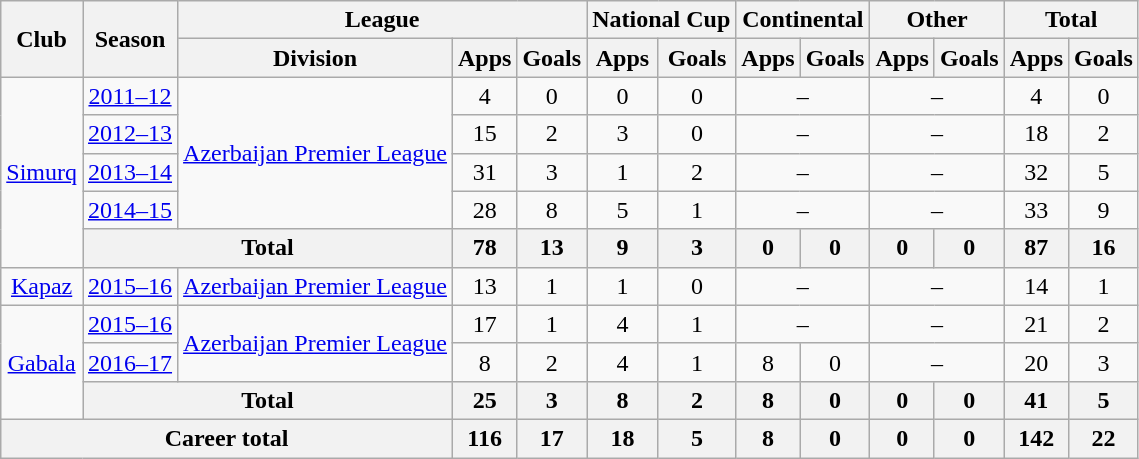<table class="wikitable" style="text-align: center;">
<tr>
<th rowspan="2">Club</th>
<th rowspan="2">Season</th>
<th colspan="3">League</th>
<th colspan="2">National Cup</th>
<th colspan="2">Continental</th>
<th colspan="2">Other</th>
<th colspan="2">Total</th>
</tr>
<tr>
<th>Division</th>
<th>Apps</th>
<th>Goals</th>
<th>Apps</th>
<th>Goals</th>
<th>Apps</th>
<th>Goals</th>
<th>Apps</th>
<th>Goals</th>
<th>Apps</th>
<th>Goals</th>
</tr>
<tr>
<td rowspan="5" valign="center"><a href='#'>Simurq</a></td>
<td><a href='#'>2011–12</a></td>
<td rowspan="4" valign="center"><a href='#'>Azerbaijan Premier League</a></td>
<td>4</td>
<td>0</td>
<td>0</td>
<td>0</td>
<td colspan="2">–</td>
<td colspan="2">–</td>
<td>4</td>
<td>0</td>
</tr>
<tr>
<td><a href='#'>2012–13</a></td>
<td>15</td>
<td>2</td>
<td>3</td>
<td>0</td>
<td colspan="2">–</td>
<td colspan="2">–</td>
<td>18</td>
<td>2</td>
</tr>
<tr>
<td><a href='#'>2013–14</a></td>
<td>31</td>
<td>3</td>
<td>1</td>
<td>2</td>
<td colspan="2">–</td>
<td colspan="2">–</td>
<td>32</td>
<td>5</td>
</tr>
<tr>
<td><a href='#'>2014–15</a></td>
<td>28</td>
<td>8</td>
<td>5</td>
<td>1</td>
<td colspan="2">–</td>
<td colspan="2">–</td>
<td>33</td>
<td>9</td>
</tr>
<tr>
<th colspan="2">Total</th>
<th>78</th>
<th>13</th>
<th>9</th>
<th>3</th>
<th>0</th>
<th>0</th>
<th>0</th>
<th>0</th>
<th>87</th>
<th>16</th>
</tr>
<tr>
<td valign="center"><a href='#'>Kapaz</a></td>
<td><a href='#'>2015–16</a></td>
<td><a href='#'>Azerbaijan Premier League</a></td>
<td>13</td>
<td>1</td>
<td>1</td>
<td>0</td>
<td colspan="2">–</td>
<td colspan="2">–</td>
<td>14</td>
<td>1</td>
</tr>
<tr>
<td rowspan="3" valign="center"><a href='#'>Gabala</a></td>
<td><a href='#'>2015–16</a></td>
<td rowspan="2" valign="center"><a href='#'>Azerbaijan Premier League</a></td>
<td>17</td>
<td>1</td>
<td>4</td>
<td>1</td>
<td colspan="2">–</td>
<td colspan="2">–</td>
<td>21</td>
<td>2</td>
</tr>
<tr>
<td><a href='#'>2016–17</a></td>
<td>8</td>
<td>2</td>
<td>4</td>
<td>1</td>
<td>8</td>
<td>0</td>
<td colspan="2">–</td>
<td>20</td>
<td>3</td>
</tr>
<tr>
<th colspan="2">Total</th>
<th>25</th>
<th>3</th>
<th>8</th>
<th>2</th>
<th>8</th>
<th>0</th>
<th>0</th>
<th>0</th>
<th>41</th>
<th>5</th>
</tr>
<tr>
<th colspan="3">Career total</th>
<th>116</th>
<th>17</th>
<th>18</th>
<th>5</th>
<th>8</th>
<th>0</th>
<th>0</th>
<th>0</th>
<th>142</th>
<th>22</th>
</tr>
</table>
